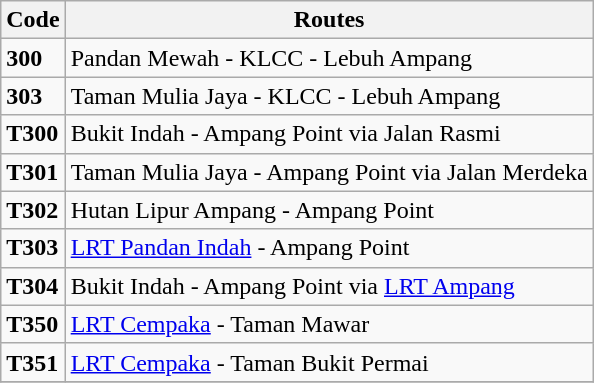<table class="wikitable">
<tr>
<th>Code</th>
<th>Routes</th>
</tr>
<tr>
<td><strong>300</strong></td>
<td>Pandan Mewah - KLCC - Lebuh Ampang</td>
</tr>
<tr>
<td><strong>303</strong></td>
<td>Taman Mulia Jaya - KLCC - Lebuh Ampang</td>
</tr>
<tr>
<td><strong>T300</strong></td>
<td>Bukit Indah - Ampang Point via Jalan Rasmi</td>
</tr>
<tr>
<td><strong>T301</strong></td>
<td>Taman Mulia Jaya - Ampang Point via Jalan Merdeka</td>
</tr>
<tr>
<td><strong>T302</strong></td>
<td>Hutan Lipur Ampang - Ampang Point</td>
</tr>
<tr>
<td><strong>T303</strong></td>
<td><a href='#'>LRT Pandan Indah</a> - Ampang Point</td>
</tr>
<tr>
<td><strong>T304</strong></td>
<td>Bukit Indah - Ampang Point via <a href='#'>LRT Ampang</a></td>
</tr>
<tr>
<td><strong>T350</strong></td>
<td><a href='#'>LRT Cempaka</a> - Taman Mawar</td>
</tr>
<tr>
<td><strong>T351</strong></td>
<td><a href='#'>LRT Cempaka</a> - Taman Bukit Permai</td>
</tr>
<tr>
</tr>
</table>
